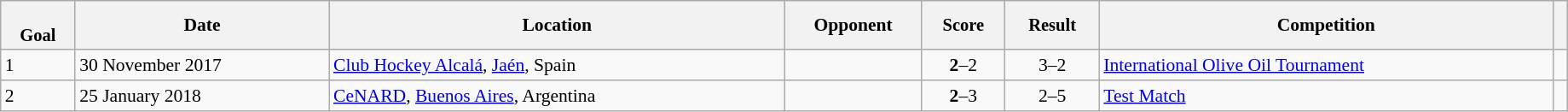<table class="wikitable sortable" style="font-size:90%" width=97%>
<tr>
<th style="font-size:95%;" data-sort-type=number><br>Goal</th>
<th align=center>Date</th>
<th>Location</th>
<th width=100>Opponent</th>
<th data-sort-type="number" style="font-size:95%">Score</th>
<th data-sort-type="number" style="font-size:95%">Result</th>
<th>Competition</th>
<th></th>
</tr>
<tr>
<td>1</td>
<td>30 November 2017</td>
<td><a href='#'>Club Hockey Alcalá</a>, <a href='#'>Jaén</a>, Spain</td>
<td></td>
<td align="center"><strong>2</strong>–2</td>
<td align="center">3–2</td>
<td><a href='#'>International Olive Oil Tournament</a></td>
<td></td>
</tr>
<tr>
<td>2</td>
<td>25 January 2018</td>
<td><a href='#'>CeNARD</a>, <a href='#'>Buenos Aires</a>, Argentina</td>
<td></td>
<td align="center"><strong>2</strong>–3</td>
<td align="center">2–5</td>
<td><a href='#'>Test Match</a></td>
<td></td>
</tr>
</table>
